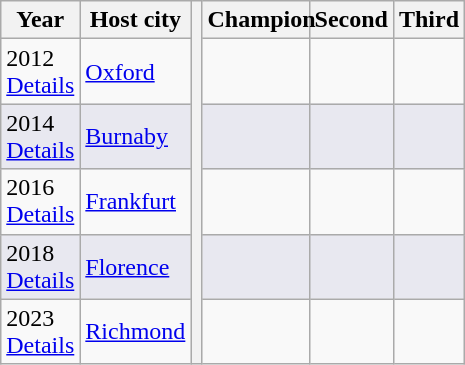<table class="wikitable">
<tr>
<th style=max-width:4em>Year</th>
<th style=max-width:4em>Host city</th>
<th style=max-width:1em rowspan="6"></th>
<th style=max-width:4em>Champion</th>
<th style=max-width:4em>Second</th>
<th style=max-width:4em>Third</th>
</tr>
<tr>
<td>2012<br><a href='#'>Details</a></td>
<td><a href='#'>Oxford</a></td>
<td></td>
<td></td>
<td></td>
</tr>
<tr bgcolor="#E8E8F0">
<td>2014<br><a href='#'>Details</a></td>
<td><a href='#'>Burnaby</a></td>
<td></td>
<td></td>
<td></td>
</tr>
<tr>
<td>2016<br><a href='#'>Details</a></td>
<td><a href='#'>Frankfurt</a></td>
<td></td>
<td></td>
<td></td>
</tr>
<tr bgcolor="#E8E8F0">
<td>2018<br><a href='#'>Details</a></td>
<td><a href='#'>Florence</a></td>
<td></td>
<td></td>
<td></td>
</tr>
<tr>
<td>2023<br><a href='#'>Details</a></td>
<td><a href='#'>Richmond</a></td>
<td></td>
<td></td>
<td></td>
</tr>
</table>
